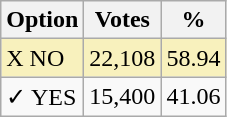<table class="wikitable">
<tr>
<th>Option</th>
<th>Votes</th>
<th>%</th>
</tr>
<tr>
<td style=background:#f8f1bd>X NO</td>
<td style=background:#f8f1bd>22,108</td>
<td style=background:#f8f1bd>58.94</td>
</tr>
<tr>
<td>✓ YES</td>
<td>15,400</td>
<td>41.06</td>
</tr>
</table>
